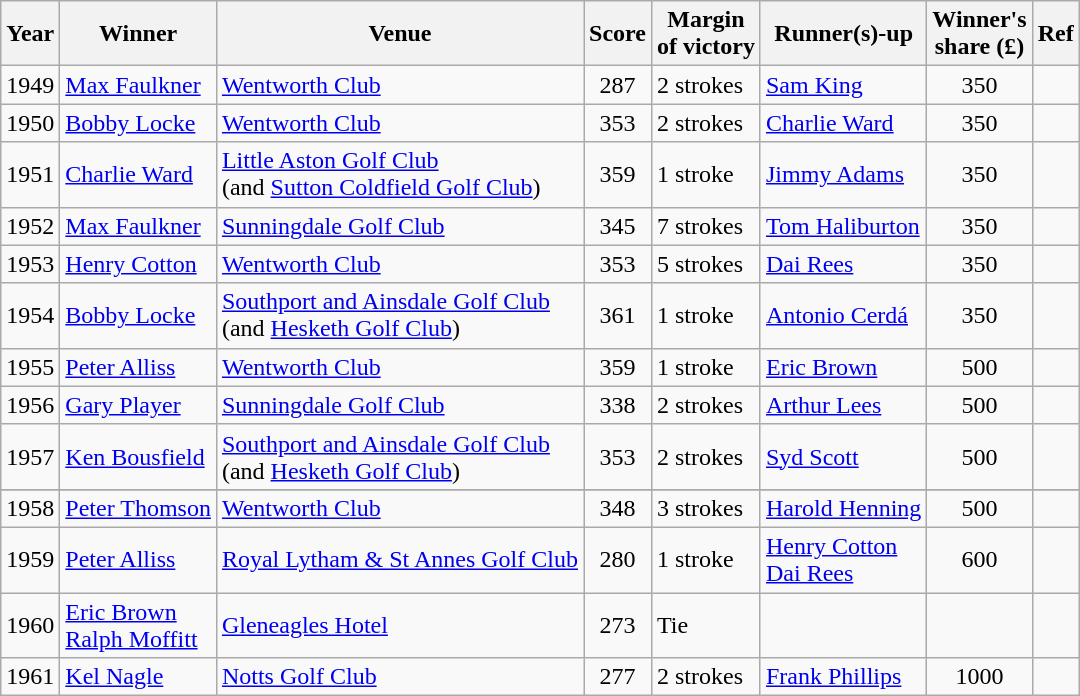<table class=wikitable>
<tr>
<th>Year</th>
<th>Winner</th>
<th>Venue</th>
<th>Score</th>
<th>Margin<br>of victory</th>
<th>Runner(s)-up</th>
<th>Winner's<br>share (£)</th>
<th>Ref</th>
</tr>
<tr>
<td align=center>1949</td>
<td> <a href='#'>Max Faulkner</a></td>
<td><a href='#'>Wentworth Club</a></td>
<td align=center>287</td>
<td>2 strokes</td>
<td> <a href='#'>Sam King</a></td>
<td align=center>350</td>
<td></td>
</tr>
<tr>
<td align=center>1950</td>
<td> <a href='#'>Bobby Locke</a></td>
<td><a href='#'>Wentworth Club</a></td>
<td align=center>353</td>
<td>2 strokes</td>
<td> <a href='#'>Charlie Ward</a></td>
<td align=center>350</td>
<td></td>
</tr>
<tr>
<td align=center>1951</td>
<td> <a href='#'>Charlie Ward</a></td>
<td><a href='#'>Little Aston Golf Club</a><br>(and <a href='#'>Sutton Coldfield Golf Club</a>)</td>
<td align=center>359</td>
<td>1 stroke</td>
<td> <a href='#'>Jimmy Adams</a></td>
<td align=center>350</td>
<td></td>
</tr>
<tr>
<td align=center>1952</td>
<td> <a href='#'>Max Faulkner</a></td>
<td><a href='#'>Sunningdale Golf Club</a></td>
<td align=center>345</td>
<td>7 strokes</td>
<td> <a href='#'>Tom Haliburton</a></td>
<td align=center>350</td>
<td></td>
</tr>
<tr>
<td align=center>1953</td>
<td> <a href='#'>Henry Cotton</a></td>
<td><a href='#'>Wentworth Club</a></td>
<td align=center>353</td>
<td>5 strokes</td>
<td> <a href='#'>Dai Rees</a></td>
<td align=center>350</td>
<td></td>
</tr>
<tr>
<td align=center>1954</td>
<td> <a href='#'>Bobby Locke</a></td>
<td><a href='#'>Southport and Ainsdale Golf Club</a><br>(and <a href='#'>Hesketh Golf Club</a>)</td>
<td align=center>361</td>
<td>1 stroke</td>
<td> <a href='#'>Antonio Cerdá</a></td>
<td align=center>350</td>
<td></td>
</tr>
<tr>
<td align=center>1955</td>
<td> <a href='#'>Peter Alliss</a></td>
<td><a href='#'>Wentworth Club</a></td>
<td align=center>359</td>
<td>1 stroke</td>
<td> <a href='#'>Eric Brown</a></td>
<td align=center>500</td>
<td></td>
</tr>
<tr>
<td align=center>1956</td>
<td> <a href='#'>Gary Player</a></td>
<td><a href='#'>Sunningdale Golf Club</a></td>
<td align=center>338</td>
<td>2 strokes</td>
<td> <a href='#'>Arthur Lees</a></td>
<td align=center>500</td>
<td></td>
</tr>
<tr>
<td align=center>1957</td>
<td> <a href='#'>Ken Bousfield</a></td>
<td><a href='#'>Southport and Ainsdale Golf Club</a><br>(and <a href='#'>Hesketh Golf Club</a>)</td>
<td align=center>353</td>
<td>2 strokes</td>
<td> <a href='#'>Syd Scott</a></td>
<td align=center>500</td>
<td></td>
</tr>
<tr>
</tr>
<tr>
<td align=center>1958</td>
<td> <a href='#'>Peter Thomson</a></td>
<td><a href='#'>Wentworth Club</a></td>
<td align=center>348</td>
<td>3 strokes</td>
<td> <a href='#'>Harold Henning</a></td>
<td align=center>500</td>
<td></td>
</tr>
<tr>
<td align=center>1959</td>
<td> <a href='#'>Peter Alliss</a></td>
<td><a href='#'>Royal Lytham & St Annes Golf Club</a></td>
<td align=center>280</td>
<td>1 stroke</td>
<td> <a href='#'>Henry Cotton</a><br> <a href='#'>Dai Rees</a></td>
<td align=center>600</td>
<td></td>
</tr>
<tr>
<td align=center>1960</td>
<td> <a href='#'>Eric Brown</a><br> <a href='#'>Ralph Moffitt</a></td>
<td><a href='#'>Gleneagles Hotel</a></td>
<td align=center>273</td>
<td>Tie</td>
<td></td>
<td align=center></td>
<td></td>
</tr>
<tr>
<td align=center>1961</td>
<td> <a href='#'>Kel Nagle</a></td>
<td><a href='#'>Notts Golf Club</a></td>
<td align=center>277</td>
<td>2 strokes</td>
<td> <a href='#'>Frank Phillips</a></td>
<td align=center>1000</td>
<td></td>
</tr>
</table>
